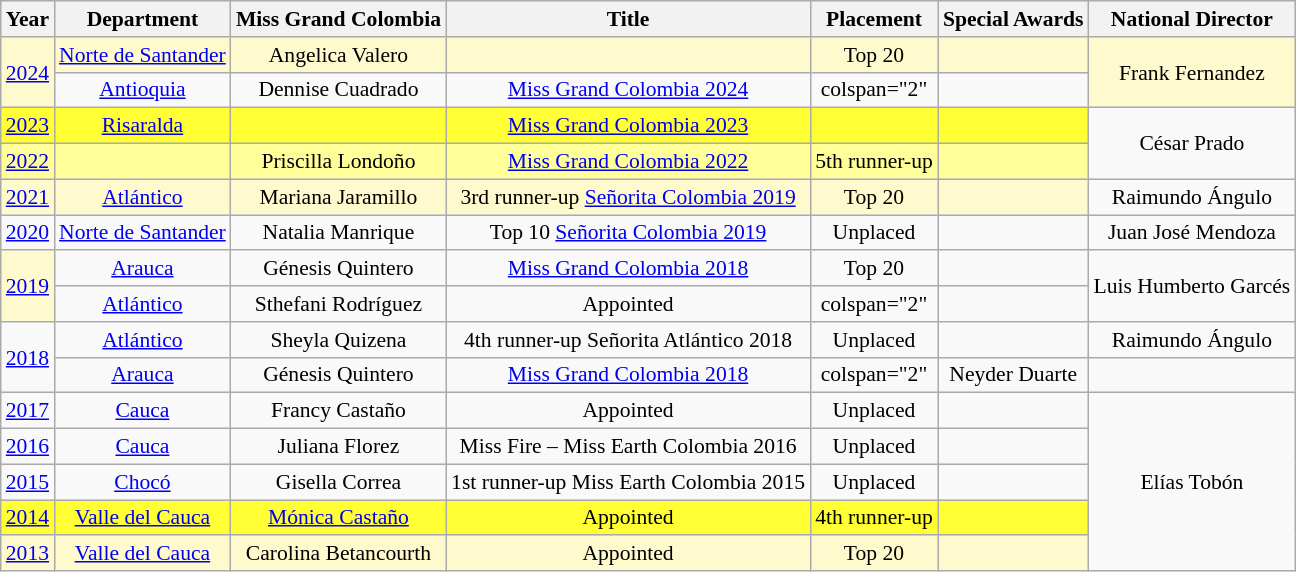<table class="wikitable" style="font-size: 90%; text-align:center">
<tr>
<th>Year</th>
<th>Department</th>
<th>Miss Grand Colombia</th>
<th>Title</th>
<th>Placement</th>
<th>Special Awards</th>
<th>National Director</th>
</tr>
<tr bgcolor=#FFFACD>
<td rowspan=2><a href='#'>2024</a></td>
<td><a href='#'>Norte de Santander</a></td>
<td>Angelica Valero</td>
<td></td>
<td>Top 20</td>
<td></td>
<td rowspan=2>Frank Fernandez</td>
</tr>
<tr>
<td><a href='#'>Antioquia</a></td>
<td>Dennise Cuadrado</td>
<td><a href='#'>Miss Grand Colombia 2024</a></td>
<td>colspan="2" </td>
</tr>
<tr>
<td bgcolor=#FFFF33><a href='#'>2023</a></td>
<td bgcolor=#FFFF33><a href='#'>Risaralda</a></td>
<td bgcolor=#FFFF33></td>
<td bgcolor=#FFFF33><a href='#'>Miss Grand Colombia 2023</a></td>
<td bgcolor=#FFFF33></td>
<td bgcolor=#FFFF33></td>
<td rowspan=2>César Prado</td>
</tr>
<tr bgcolor=#FFFF99>
<td><a href='#'>2022</a></td>
<td></td>
<td>Priscilla Londoño</td>
<td><a href='#'>Miss Grand Colombia 2022</a></td>
<td>5th runner-up</td>
<td></td>
</tr>
<tr>
<td bgcolor=#FFFACD><a href='#'>2021</a></td>
<td bgcolor=#FFFACD><a href='#'>Atlántico</a></td>
<td bgcolor=#FFFACD>Mariana Jaramillo</td>
<td bgcolor=#FFFACD>3rd runner-up <a href='#'>Señorita Colombia 2019</a></td>
<td bgcolor=#FFFACD>Top 20</td>
<td bgcolor=#FFFACD></td>
<td>Raimundo Ángulo</td>
</tr>
<tr>
<td><a href='#'>2020</a></td>
<td><a href='#'>Norte de Santander</a></td>
<td>Natalia Manrique</td>
<td>Top 10 <a href='#'>Señorita Colombia 2019</a></td>
<td>Unplaced</td>
<td></td>
<td>Juan José Mendoza</td>
</tr>
<tr>
<td bgcolor=#FFFACD rowspan="2"><a href='#'>2019</a></td>
<td><a href='#'>Arauca</a></td>
<td>Génesis Quintero</td>
<td><a href='#'>Miss Grand Colombia 2018</a></td>
<td>Top 20</td>
<td></td>
<td rowspan=2>Luis Humberto Garcés</td>
</tr>
<tr>
<td><a href='#'>Atlántico</a></td>
<td>Sthefani Rodríguez</td>
<td>Appointed</td>
<td>colspan="2" </td>
</tr>
<tr>
<td rowspan="2"><a href='#'>2018</a></td>
<td><a href='#'>Atlántico</a></td>
<td>Sheyla Quizena</td>
<td>4th runner-up Señorita Atlántico 2018</td>
<td>Unplaced</td>
<td></td>
<td>Raimundo Ángulo</td>
</tr>
<tr>
<td><a href='#'>Arauca</a></td>
<td>Génesis Quintero</td>
<td><a href='#'>Miss Grand Colombia 2018</a></td>
<td>colspan="2" </td>
<td>Neyder Duarte</td>
</tr>
<tr>
<td><a href='#'>2017</a></td>
<td><a href='#'>Cauca</a></td>
<td>Francy Castaño</td>
<td>Appointed</td>
<td>Unplaced</td>
<td></td>
<td rowspan=5>Elías Tobón</td>
</tr>
<tr>
<td><a href='#'>2016</a></td>
<td><a href='#'>Cauca</a></td>
<td>Juliana Florez</td>
<td>Miss Fire – Miss Earth Colombia 2016</td>
<td>Unplaced</td>
<td></td>
</tr>
<tr>
<td><a href='#'>2015</a></td>
<td><a href='#'>Chocó</a></td>
<td>Gisella Correa</td>
<td>1st runner-up Miss Earth Colombia 2015</td>
<td>Unplaced</td>
<td></td>
</tr>
<tr bgcolor=#FFFF33>
<td><a href='#'>2014</a></td>
<td><a href='#'>Valle del Cauca</a></td>
<td><a href='#'>Mónica Castaño</a></td>
<td>Appointed</td>
<td>4th runner-up</td>
<td></td>
</tr>
<tr bgcolor=#FFFACD>
<td><a href='#'>2013</a></td>
<td><a href='#'>Valle del Cauca</a></td>
<td>Carolina Betancourth</td>
<td>Appointed</td>
<td>Top 20</td>
<td></td>
</tr>
</table>
